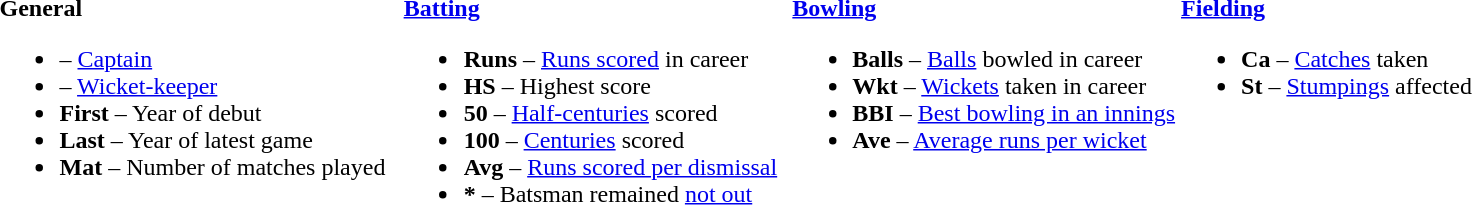<table>
<tr>
<td valign="top" style="width:26%"><br><strong>General</strong><ul><li> – <a href='#'>Captain</a></li><li> – <a href='#'>Wicket-keeper</a></li><li><strong>First</strong> – Year of debut</li><li><strong>Last</strong> – Year of latest game</li><li><strong>Mat</strong> – Number of matches played</li></ul></td>
<td valign="top" style="width:25%"><br><strong><a href='#'>Batting</a></strong><ul><li><strong>Runs</strong> – <a href='#'>Runs scored</a> in career</li><li><strong>HS</strong> – Highest score</li><li><strong>50</strong> – <a href='#'>Half-centuries</a> scored</li><li><strong>100</strong> – <a href='#'>Centuries</a> scored</li><li><strong>Avg</strong> – <a href='#'>Runs scored per dismissal</a></li><li><strong>*</strong> – Batsman remained <a href='#'>not out</a></li></ul></td>
<td valign="top" style="width:25%"><br><strong><a href='#'>Bowling</a></strong><ul><li><strong>Balls</strong> – <a href='#'>Balls</a> bowled in career</li><li><strong>Wkt</strong> – <a href='#'>Wickets</a> taken in career</li><li><strong>BBI</strong> – <a href='#'>Best bowling in an innings</a></li><li><strong>Ave</strong> – <a href='#'>Average runs per wicket</a></li></ul></td>
<td valign="top" style="width:24%"><br><strong><a href='#'>Fielding</a></strong><ul><li><strong>Ca</strong> – <a href='#'>Catches</a> taken</li><li><strong>St</strong> – <a href='#'>Stumpings</a> affected</li></ul></td>
</tr>
</table>
